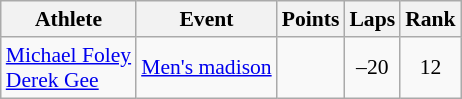<table class=wikitable style=font-size:90%>
<tr>
<th>Athlete</th>
<th>Event</th>
<th>Points</th>
<th>Laps</th>
<th>Rank</th>
</tr>
<tr align=center>
<td align=left><a href='#'>Michael Foley</a><br><a href='#'>Derek Gee</a></td>
<td align=left><a href='#'>Men's madison</a></td>
<td></td>
<td>–20</td>
<td>12</td>
</tr>
</table>
